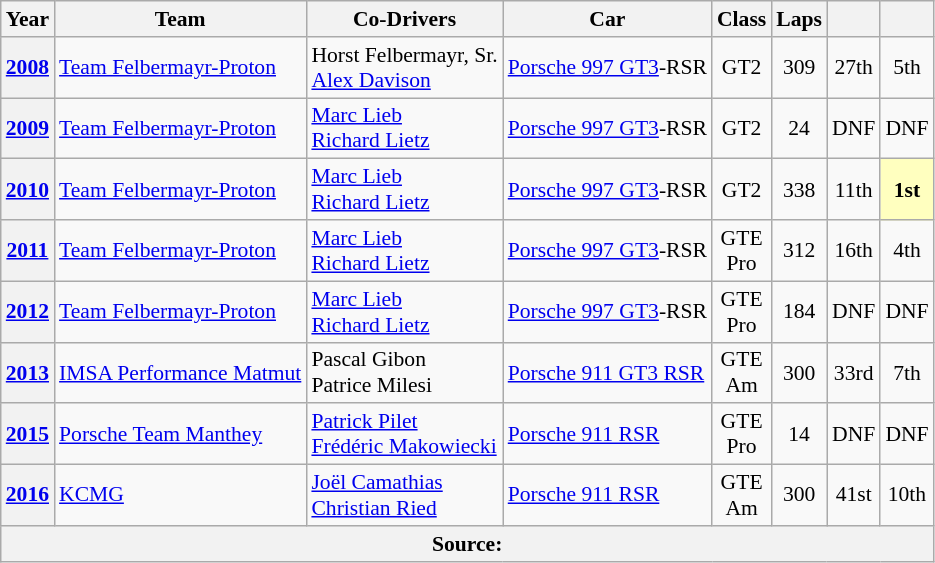<table class="wikitable" style="text-align:center; font-size:90%">
<tr>
<th>Year</th>
<th>Team</th>
<th>Co-Drivers</th>
<th>Car</th>
<th>Class</th>
<th>Laps</th>
<th></th>
<th></th>
</tr>
<tr>
<th><a href='#'>2008</a></th>
<td align="left"> <a href='#'>Team Felbermayr-Proton</a></td>
<td align="left"> Horst Felbermayr, Sr.<br> <a href='#'>Alex Davison</a></td>
<td align="left"><a href='#'>Porsche 997 GT3</a>-RSR</td>
<td>GT2</td>
<td>309</td>
<td>27th</td>
<td>5th</td>
</tr>
<tr>
<th><a href='#'>2009</a></th>
<td align="left"> <a href='#'>Team Felbermayr-Proton</a></td>
<td align="left"> <a href='#'>Marc Lieb</a><br> <a href='#'>Richard Lietz</a></td>
<td align="left"><a href='#'>Porsche 997 GT3</a>-RSR</td>
<td>GT2</td>
<td>24</td>
<td>DNF</td>
<td>DNF</td>
</tr>
<tr>
<th><a href='#'>2010</a></th>
<td align="left"> <a href='#'>Team Felbermayr-Proton</a></td>
<td align="left"> <a href='#'>Marc Lieb</a><br> <a href='#'>Richard Lietz</a></td>
<td align="left"><a href='#'>Porsche 997 GT3</a>-RSR</td>
<td>GT2</td>
<td>338</td>
<td>11th</td>
<td style="background:#FFFFBF;"><strong>1st</strong></td>
</tr>
<tr>
<th><a href='#'>2011</a></th>
<td align="left"> <a href='#'>Team Felbermayr-Proton</a></td>
<td align="left"> <a href='#'>Marc Lieb</a><br> <a href='#'>Richard Lietz</a></td>
<td align="left"><a href='#'>Porsche 997 GT3</a>-RSR</td>
<td>GTE<br>Pro</td>
<td>312</td>
<td>16th</td>
<td>4th</td>
</tr>
<tr>
<th><a href='#'>2012</a></th>
<td align="left"> <a href='#'>Team Felbermayr-Proton</a></td>
<td align="left"> <a href='#'>Marc Lieb</a><br> <a href='#'>Richard Lietz</a></td>
<td align="left"><a href='#'>Porsche 997 GT3</a>-RSR</td>
<td>GTE<br>Pro</td>
<td>184</td>
<td>DNF</td>
<td>DNF</td>
</tr>
<tr>
<th><a href='#'>2013</a></th>
<td align="left"> <a href='#'>IMSA Performance Matmut</a></td>
<td align="left"> Pascal Gibon<br> Patrice Milesi</td>
<td align="left"><a href='#'>Porsche 911 GT3 RSR</a></td>
<td>GTE<br>Am</td>
<td>300</td>
<td>33rd</td>
<td>7th</td>
</tr>
<tr>
<th><a href='#'>2015</a></th>
<td align="left"> <a href='#'>Porsche Team Manthey</a></td>
<td align="left"> <a href='#'>Patrick Pilet</a><br> <a href='#'>Frédéric Makowiecki</a></td>
<td align="left"><a href='#'>Porsche 911 RSR</a></td>
<td>GTE<br>Pro</td>
<td>14</td>
<td>DNF</td>
<td>DNF</td>
</tr>
<tr>
<th><a href='#'>2016</a></th>
<td align="left"> <a href='#'>KCMG</a></td>
<td align="left"> <a href='#'>Joël Camathias</a><br> <a href='#'>Christian Ried</a></td>
<td align="left"><a href='#'>Porsche 911 RSR</a></td>
<td>GTE<br>Am</td>
<td>300</td>
<td>41st</td>
<td>10th</td>
</tr>
<tr>
<th colspan="8">Source:</th>
</tr>
</table>
